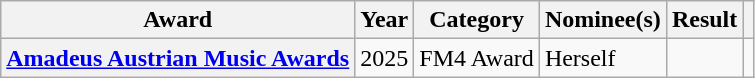<table class="wikitable plainrowheaders" style="text-align:left;">
<tr>
<th scope="col">Award</th>
<th scope="col">Year</th>
<th scope="col">Category</th>
<th scope="col">Nominee(s)</th>
<th scope="col">Result</th>
<th scope="col"></th>
</tr>
<tr>
<th scope="row"><a href='#'>Amadeus Austrian Music Awards</a></th>
<td align="center" rowspan="3">2025</td>
<td>FM4 Award</td>
<td rowspan="6">Herself</td>
<td></td>
<td align="center"></td>
</tr>
</table>
